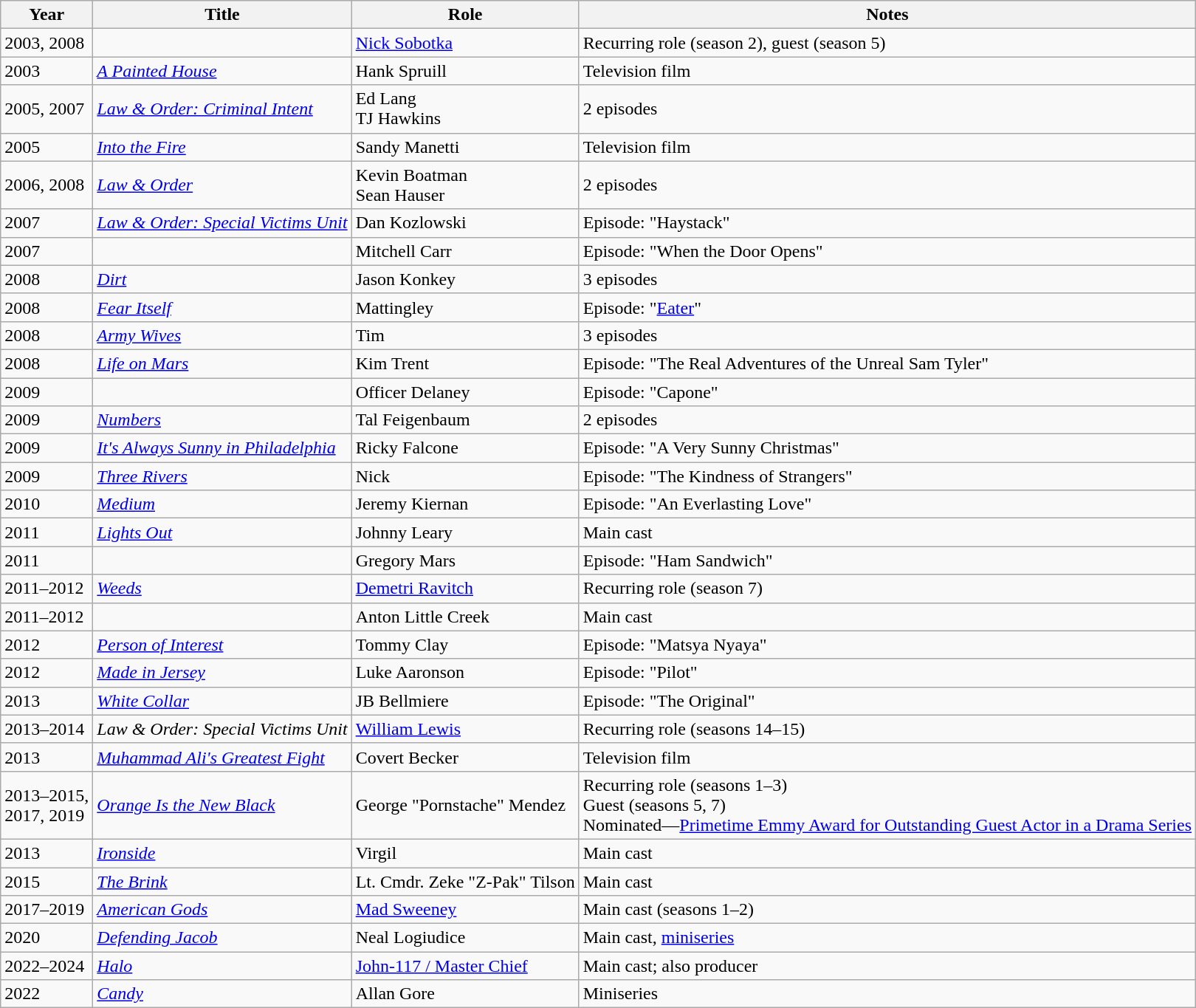<table class="wikitable sortable">
<tr>
<th>Year</th>
<th>Title</th>
<th>Role</th>
<th class="unsortable">Notes</th>
</tr>
<tr>
<td>2003, 2008</td>
<td><em></em></td>
<td><a href='#'>Nick Sobotka</a></td>
<td>Recurring role (season 2), guest (season 5)</td>
</tr>
<tr>
<td>2003</td>
<td data-sort-value="Painted House, A"><em><a href='#'>A Painted House</a></em></td>
<td>Hank Spruill</td>
<td>Television film</td>
</tr>
<tr>
<td>2005, 2007</td>
<td><em><a href='#'>Law & Order: Criminal Intent</a></em></td>
<td>Ed Lang<br>TJ Hawkins</td>
<td>2 episodes</td>
</tr>
<tr>
<td>2005</td>
<td><em><a href='#'>Into the Fire</a></em></td>
<td>Sandy Manetti</td>
<td>Television film</td>
</tr>
<tr>
<td>2006, 2008</td>
<td><em><a href='#'>Law & Order</a></em></td>
<td>Kevin Boatman<br>Sean Hauser</td>
<td>2 episodes</td>
</tr>
<tr>
<td>2007</td>
<td><em><a href='#'>Law & Order: Special Victims Unit</a></em></td>
<td>Dan Kozlowski</td>
<td>Episode: "Haystack"</td>
</tr>
<tr>
<td>2007</td>
<td><em></em></td>
<td>Mitchell Carr</td>
<td>Episode: "When the Door Opens"</td>
</tr>
<tr>
<td>2008</td>
<td><em><a href='#'>Dirt</a></em></td>
<td>Jason Konkey</td>
<td>3 episodes</td>
</tr>
<tr>
<td>2008</td>
<td><em><a href='#'>Fear Itself</a></em></td>
<td>Mattingley</td>
<td>Episode: "<a href='#'>Eater</a>"</td>
</tr>
<tr>
<td>2008</td>
<td><em><a href='#'>Army Wives</a></em></td>
<td>Tim</td>
<td>3 episodes</td>
</tr>
<tr>
<td>2008</td>
<td><em><a href='#'>Life on Mars</a></em></td>
<td>Kim Trent</td>
<td>Episode: "The Real Adventures of the Unreal Sam Tyler"</td>
</tr>
<tr>
<td>2009</td>
<td><em></em></td>
<td>Officer Delaney</td>
<td>Episode: "Capone"</td>
</tr>
<tr>
<td>2009</td>
<td><em><a href='#'>Numbers</a></em></td>
<td>Tal Feigenbaum</td>
<td>2 episodes</td>
</tr>
<tr>
<td>2009</td>
<td><em><a href='#'>It's Always Sunny in Philadelphia</a></em></td>
<td>Ricky Falcone</td>
<td>Episode: "A Very Sunny Christmas"</td>
</tr>
<tr>
<td>2009</td>
<td><em><a href='#'>Three Rivers</a></em></td>
<td>Nick</td>
<td>Episode: "The Kindness of Strangers"</td>
</tr>
<tr>
<td>2010</td>
<td><em><a href='#'>Medium</a></em></td>
<td>Jeremy Kiernan</td>
<td>Episode: "An Everlasting Love"</td>
</tr>
<tr>
<td>2011</td>
<td><em><a href='#'>Lights Out</a></em></td>
<td>Johnny Leary</td>
<td>Main cast</td>
</tr>
<tr>
<td>2011</td>
<td><em></em></td>
<td>Gregory Mars</td>
<td>Episode: "Ham Sandwich"</td>
</tr>
<tr>
<td>2011–2012</td>
<td><em><a href='#'>Weeds</a></em></td>
<td><a href='#'>Demetri Ravitch</a></td>
<td>Recurring role (season 7)</td>
</tr>
<tr>
<td>2011–2012</td>
<td><em></em></td>
<td>Anton Little Creek</td>
<td>Main cast</td>
</tr>
<tr>
<td>2012</td>
<td><em><a href='#'>Person of Interest</a></em></td>
<td>Tommy Clay</td>
<td>Episode: "Matsya Nyaya"</td>
</tr>
<tr>
<td>2012</td>
<td><em><a href='#'>Made in Jersey</a></em></td>
<td>Luke Aaronson</td>
<td>Episode: "Pilot"</td>
</tr>
<tr>
<td>2013</td>
<td><em><a href='#'>White Collar</a></em></td>
<td>JB Bellmiere</td>
<td>Episode: "The Original"</td>
</tr>
<tr>
<td>2013–2014</td>
<td><em>Law & Order: Special Victims Unit</em></td>
<td><a href='#'>William Lewis</a></td>
<td>Recurring role (seasons 14–15)</td>
</tr>
<tr>
<td>2013</td>
<td><em><a href='#'>Muhammad Ali's Greatest Fight</a></em></td>
<td>Covert Becker</td>
<td>Television film</td>
</tr>
<tr>
<td>2013–2015,<br>2017, 2019</td>
<td><em><a href='#'>Orange Is the New Black</a></em></td>
<td>George "Pornstache" Mendez</td>
<td>Recurring role (seasons 1–3)<br>Guest (seasons 5, 7)<br>Nominated—<a href='#'>Primetime Emmy Award for Outstanding Guest Actor in a Drama Series</a></td>
</tr>
<tr>
<td>2013</td>
<td><em><a href='#'>Ironside</a></em></td>
<td>Virgil</td>
<td>Main cast</td>
</tr>
<tr>
<td>2015</td>
<td data-sort-value="Brink, The"><em><a href='#'>The Brink</a></em></td>
<td>Lt. Cmdr. Zeke "Z-Pak" Tilson</td>
<td>Main cast</td>
</tr>
<tr>
<td>2017–2019</td>
<td><em><a href='#'>American Gods</a></em></td>
<td><a href='#'>Mad Sweeney</a></td>
<td>Main cast (seasons 1–2)</td>
</tr>
<tr>
<td>2020</td>
<td><em><a href='#'>Defending Jacob</a></em></td>
<td>Neal Logiudice</td>
<td>Main cast, <a href='#'>miniseries</a></td>
</tr>
<tr>
<td>2022–2024</td>
<td><em><a href='#'>Halo</a></em></td>
<td><a href='#'>John-117 / Master Chief</a></td>
<td>Main cast; also producer</td>
</tr>
<tr>
<td>2022</td>
<td><em><a href='#'>Candy</a></em></td>
<td>Allan Gore</td>
<td>Miniseries</td>
</tr>
</table>
